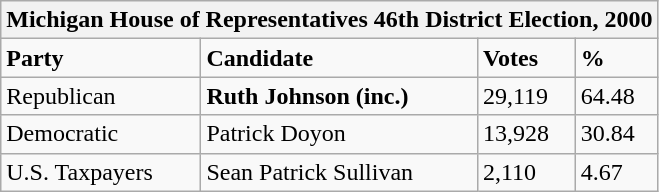<table class="wikitable">
<tr>
<th colspan="4">Michigan House of Representatives 46th District Election, 2000</th>
</tr>
<tr>
<td><strong>Party</strong></td>
<td><strong>Candidate</strong></td>
<td><strong>Votes</strong></td>
<td><strong>%</strong></td>
</tr>
<tr>
<td>Republican</td>
<td><strong>Ruth Johnson (inc.)</strong></td>
<td>29,119</td>
<td>64.48</td>
</tr>
<tr>
<td>Democratic</td>
<td>Patrick Doyon</td>
<td>13,928</td>
<td>30.84</td>
</tr>
<tr>
<td>U.S. Taxpayers</td>
<td>Sean Patrick Sullivan</td>
<td>2,110</td>
<td>4.67</td>
</tr>
</table>
